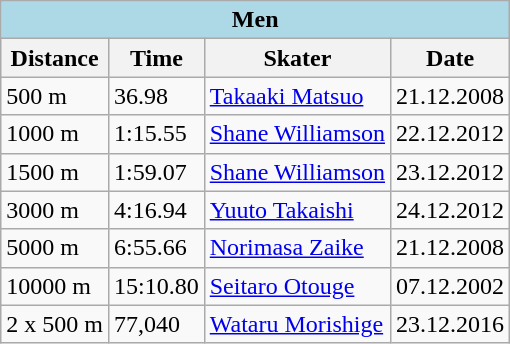<table class="wikitable">
<tr>
<th colspan="5" style="background-color: lightblue;">Men</th>
</tr>
<tr>
<th>Distance</th>
<th>Time</th>
<th>Skater</th>
<th>Date</th>
</tr>
<tr>
<td>500 m</td>
<td>36.98</td>
<td> <a href='#'>Takaaki Matsuo</a></td>
<td>21.12.2008</td>
</tr>
<tr>
<td>1000 m</td>
<td>1:15.55</td>
<td> <a href='#'>Shane Williamson</a></td>
<td>22.12.2012</td>
</tr>
<tr>
<td>1500 m</td>
<td>1:59.07</td>
<td> <a href='#'>Shane Williamson</a></td>
<td>23.12.2012</td>
</tr>
<tr>
<td>3000 m</td>
<td>4:16.94</td>
<td> <a href='#'>Yuuto Takaishi</a></td>
<td>24.12.2012</td>
</tr>
<tr>
<td>5000 m</td>
<td>6:55.66</td>
<td> <a href='#'>Norimasa Zaike</a></td>
<td>21.12.2008</td>
</tr>
<tr>
<td>10000 m</td>
<td>15:10.80</td>
<td> <a href='#'>Seitaro Otouge</a></td>
<td>07.12.2002</td>
</tr>
<tr>
<td>2 x 500 m</td>
<td>77,040</td>
<td> <a href='#'>Wataru Morishige</a></td>
<td>23.12.2016</td>
</tr>
</table>
